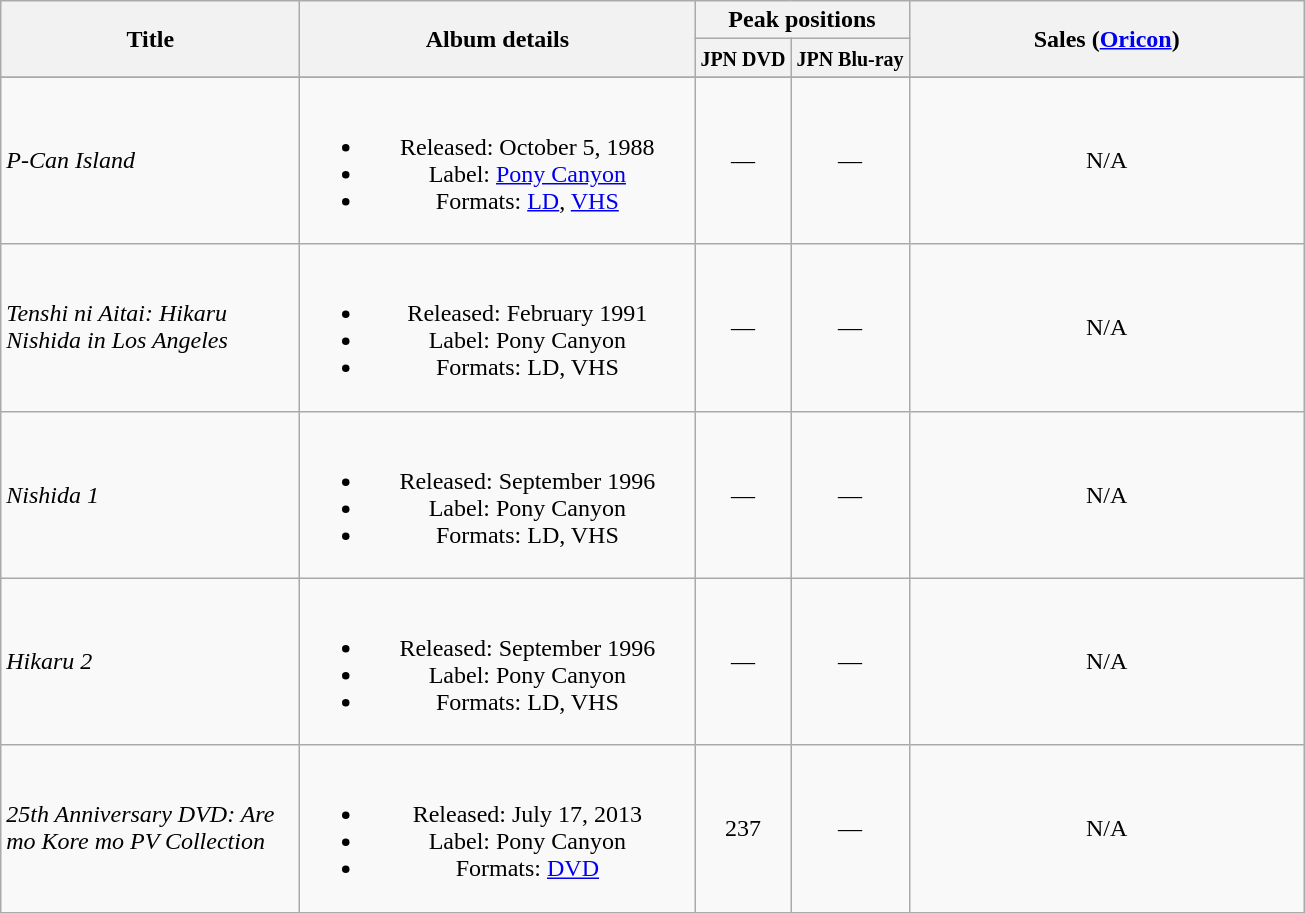<table class="wikitable plainrowheaders" style="text-align:center;">
<tr>
<th style="width:12em;" rowspan="2">Title</th>
<th style="width:16em;" rowspan="2">Album details</th>
<th colspan="2">Peak positions</th>
<th style="width:16em;" rowspan="2">Sales (<a href='#'>Oricon</a>)</th>
</tr>
<tr>
<th><small>JPN DVD</small><br></th>
<th><small>JPN Blu-ray</small><br></th>
</tr>
<tr>
</tr>
<tr>
<td align="left"><em>P-Can Island</em></td>
<td><br><ul><li>Released: October 5, 1988</li><li>Label: <a href='#'>Pony Canyon</a></li><li>Formats: <a href='#'>LD</a>, <a href='#'>VHS</a></li></ul></td>
<td>—</td>
<td>—</td>
<td>N/A</td>
</tr>
<tr>
<td align="left"><em>Tenshi ni Aitai: Hikaru Nishida in Los Angeles</em></td>
<td><br><ul><li>Released: February 1991</li><li>Label: Pony Canyon</li><li>Formats: LD, VHS</li></ul></td>
<td>—</td>
<td>—</td>
<td>N/A</td>
</tr>
<tr>
<td align="left"><em>Nishida 1</em></td>
<td><br><ul><li>Released: September 1996</li><li>Label: Pony Canyon</li><li>Formats: LD, VHS</li></ul></td>
<td>—</td>
<td>—</td>
<td>N/A</td>
</tr>
<tr>
<td align="left"><em>Hikaru 2</em></td>
<td><br><ul><li>Released: September 1996</li><li>Label: Pony Canyon</li><li>Formats: LD, VHS</li></ul></td>
<td>—</td>
<td>—</td>
<td>N/A</td>
</tr>
<tr>
<td align="left"><em>25th Anniversary DVD: Are mo Kore mo PV Collection</em></td>
<td><br><ul><li>Released: July 17, 2013</li><li>Label: Pony Canyon</li><li>Formats: <a href='#'>DVD</a></li></ul></td>
<td>237</td>
<td>—</td>
<td>N/A</td>
</tr>
</table>
